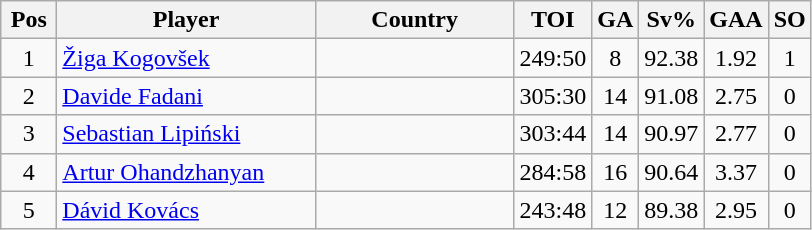<table class="wikitable sortable" style="text-align: center;">
<tr>
<th width=30>Pos</th>
<th width=165>Player</th>
<th width=125>Country</th>
<th width=20>TOI</th>
<th width=20>GA</th>
<th width=20>Sv%</th>
<th width=20>GAA</th>
<th width=20>SO</th>
</tr>
<tr>
<td>1</td>
<td align=left><a href='#'>Žiga Kogovšek</a></td>
<td align=left></td>
<td>249:50</td>
<td>8</td>
<td>92.38</td>
<td>1.92</td>
<td>1</td>
</tr>
<tr>
<td>2</td>
<td align=left><a href='#'>Davide Fadani</a></td>
<td align=left></td>
<td>305:30</td>
<td>14</td>
<td>91.08</td>
<td>2.75</td>
<td>0</td>
</tr>
<tr>
<td>3</td>
<td align=left><a href='#'>Sebastian Lipiński</a></td>
<td align=left></td>
<td>303:44</td>
<td>14</td>
<td>90.97</td>
<td>2.77</td>
<td>0</td>
</tr>
<tr>
<td>4</td>
<td align=left><a href='#'>Artur Ohandzhanyan</a></td>
<td align=left></td>
<td>284:58</td>
<td>16</td>
<td>90.64</td>
<td>3.37</td>
<td>0</td>
</tr>
<tr>
<td>5</td>
<td align=left><a href='#'>Dávid Kovács</a></td>
<td align=left></td>
<td>243:48</td>
<td>12</td>
<td>89.38</td>
<td>2.95</td>
<td>0</td>
</tr>
</table>
